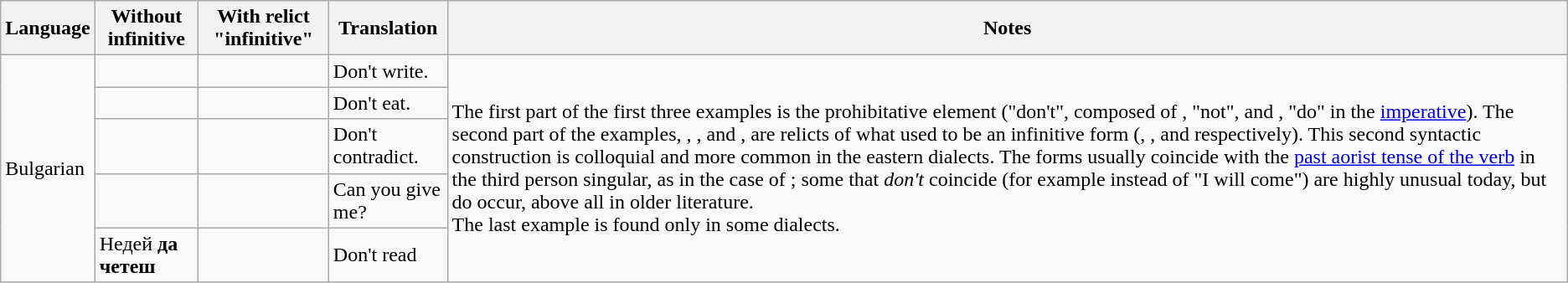<table class="wikitable">
<tr>
<th>Language</th>
<th>Without infinitive</th>
<th>With relict "infinitive"</th>
<th>Translation</th>
<th>Notes</th>
</tr>
<tr>
<td rowspan="5">Bulgarian</td>
<td></td>
<td></td>
<td>Don't write.</td>
<td rowspan="5">The first part of the first three examples is the prohibitative element  ("don't", composed of , "not", and , "do" in the <a href='#'>imperative</a>). The second part of the examples, , ,  and , are relicts of what used to be an infinitive form (, ,  and  respectively). This second syntactic construction is colloquial and more common in the eastern dialects. The forms usually coincide with the <a href='#'>past aorist tense of the verb</a> in the third person singular, as in the case of ; some that <em>don't</em> coincide (for example  instead of  "I will come") are highly unusual today, but do occur, above all in older literature.<br>The last example is found only in some dialects.</td>
</tr>
<tr>
<td></td>
<td></td>
<td>Don't eat.</td>
</tr>
<tr>
<td></td>
<td></td>
<td>Don't contradict.</td>
</tr>
<tr>
<td></td>
<td></td>
<td>Can you give me?</td>
</tr>
<tr>
<td>Недей <strong>да</strong> <strong>четеш</strong></td>
<td></td>
<td>Don't read</td>
</tr>
</table>
